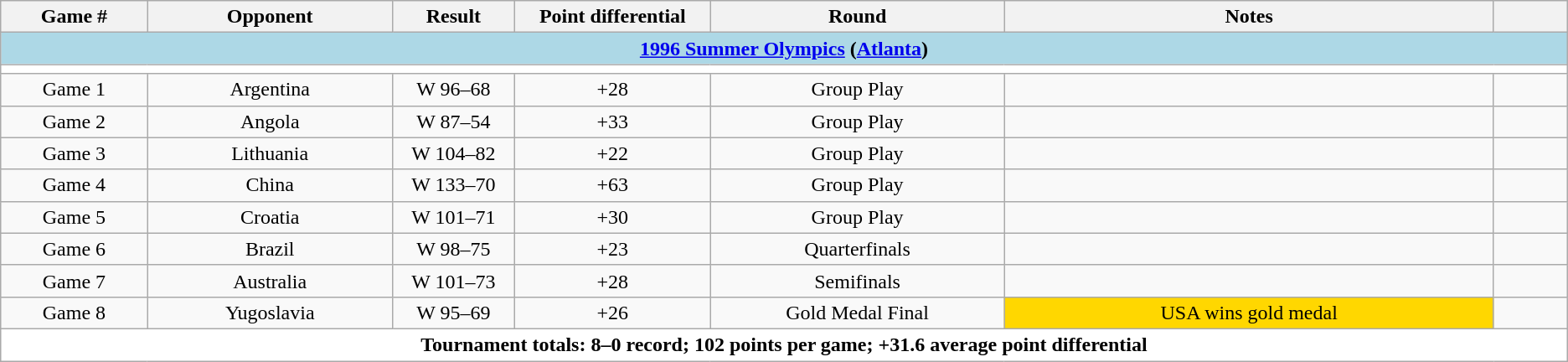<table class="wikitable">
<tr>
<th width=6%>Game #</th>
<th width=10%>Opponent</th>
<th width=05%>Result</th>
<th width=8%>Point differential</th>
<th width=12%>Round</th>
<th width=20%>Notes</th>
<th width=3%></th>
</tr>
<tr>
<td colspan="7"  style="text-align:center; background:lightblue;"><span><strong><a href='#'>1996 Summer Olympics</a> (<a href='#'>Atlanta</a>)</strong></span></td>
</tr>
<tr>
<td colspan="7"  style="text-align:center; background:white;"></td>
</tr>
<tr>
<td align=center>Game 1</td>
<td align=center>Argentina</td>
<td align=center>W 96–68</td>
<td align=center>+28</td>
<td align=center>Group Play</td>
<td align=center></td>
<td align=center></td>
</tr>
<tr>
<td align=center>Game 2</td>
<td align=center>Angola</td>
<td align=center>W 87–54</td>
<td align=center>+33</td>
<td align=center>Group Play</td>
<td align=center></td>
<td align=center></td>
</tr>
<tr>
<td align=center>Game 3</td>
<td align=center>Lithuania</td>
<td align=center>W 104–82</td>
<td align=center>+22</td>
<td align=center>Group Play</td>
<td align=center></td>
<td align=center></td>
</tr>
<tr>
<td align=center>Game 4</td>
<td align=center>China</td>
<td align=center>W 133–70</td>
<td align=center>+63</td>
<td align=center>Group Play</td>
<td align=center></td>
<td align=center></td>
</tr>
<tr>
<td align=center>Game 5</td>
<td align=center>Croatia</td>
<td align=center>W 101–71</td>
<td align=center>+30</td>
<td align=center>Group Play</td>
<td align=center></td>
<td align=center></td>
</tr>
<tr>
<td align=center>Game 6</td>
<td align=center>Brazil</td>
<td align=center>W 98–75</td>
<td align=center>+23</td>
<td align=center>Quarterfinals</td>
<td align=center></td>
<td align=center></td>
</tr>
<tr>
<td align=center>Game 7</td>
<td align=center>Australia</td>
<td align=center>W 101–73</td>
<td align=center>+28</td>
<td align=center>Semifinals</td>
<td align=center></td>
<td align=center></td>
</tr>
<tr>
<td align=center>Game 8</td>
<td align=center>Yugoslavia</td>
<td align=center>W 95–69</td>
<td align=center>+26</td>
<td align=center>Gold Medal Final</td>
<td style="text-align:center; background:gold;">USA wins gold medal  </td>
<td align=center></td>
</tr>
<tr>
<td colspan="7"  style="text-align:center; background:white;"><span><strong>Tournament totals: 8–0 record; 102 points per game; +31.6 average point differential</strong></span></td>
</tr>
</table>
